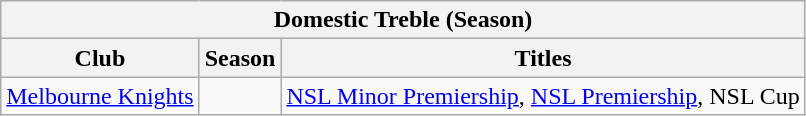<table class="wikitable">
<tr>
<th colspan="3">Domestic Treble (Season)</th>
</tr>
<tr>
<th>Club</th>
<th>Season</th>
<th>Titles</th>
</tr>
<tr>
<td><a href='#'>Melbourne Knights</a></td>
<td></td>
<td><a href='#'>NSL Minor Premiership</a>, <a href='#'>NSL Premiership</a>, NSL Cup</td>
</tr>
</table>
